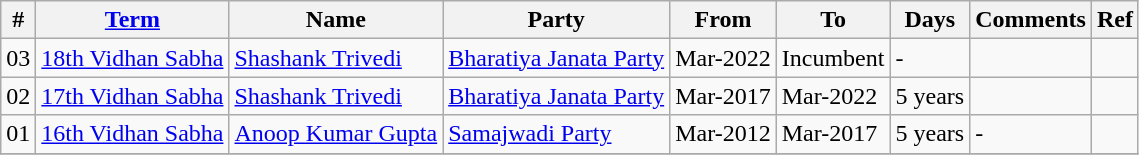<table class="wikitable sortable">
<tr>
<th>#</th>
<th><a href='#'>Term</a></th>
<th>Name</th>
<th>Party</th>
<th>From</th>
<th>To</th>
<th>Days</th>
<th>Comments</th>
<th>Ref</th>
</tr>
<tr>
<td>03</td>
<td><a href='#'>18th Vidhan Sabha</a></td>
<td><a href='#'>Shashank Trivedi</a></td>
<td><a href='#'>Bharatiya Janata Party</a></td>
<td>Mar-2022</td>
<td>Incumbent</td>
<td>-</td>
<td></td>
<td></td>
</tr>
<tr>
<td>02</td>
<td><a href='#'>17th Vidhan Sabha</a></td>
<td><a href='#'>Shashank Trivedi</a></td>
<td><a href='#'>Bharatiya Janata Party</a></td>
<td>Mar-2017</td>
<td>Mar-2022</td>
<td>5 years</td>
<td></td>
<td></td>
</tr>
<tr>
<td>01</td>
<td><a href='#'>16th Vidhan Sabha</a></td>
<td><a href='#'>Anoop Kumar Gupta</a></td>
<td><a href='#'>Samajwadi Party</a></td>
<td>Mar-2012</td>
<td>Mar-2017</td>
<td>5 years</td>
<td>-</td>
<td></td>
</tr>
<tr>
</tr>
</table>
